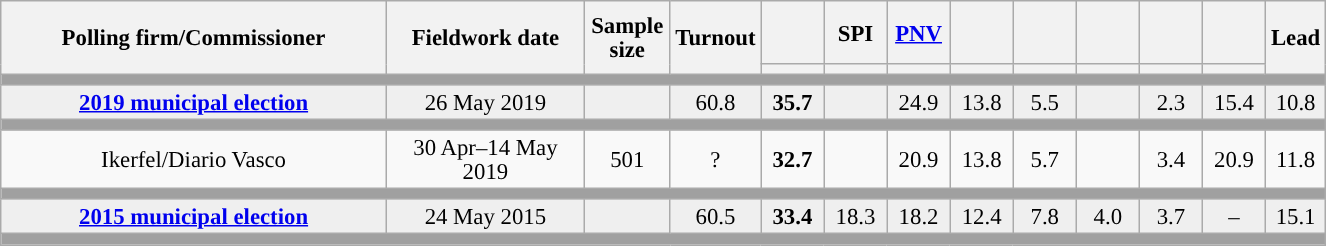<table class="wikitable collapsible collapsed" style="text-align:center; font-size:95%; line-height:16px;">
<tr style="height:42px;">
<th style="width:250px;" rowspan="2">Polling firm/Commissioner</th>
<th style="width:125px;" rowspan="2">Fieldwork date</th>
<th style="width:50px;" rowspan="2">Sample size</th>
<th style="width:45px;" rowspan="2">Turnout</th>
<th style="width:35px;"></th>
<th style="width:35px;">SPI</th>
<th style="width:35px;"><a href='#'>PNV</a></th>
<th style="width:35px;"></th>
<th style="width:35px;"></th>
<th style="width:35px;"></th>
<th style="width:35px;"></th>
<th style="width:35px;"></th>
<th style="width:30px;" rowspan="2">Lead</th>
</tr>
<tr>
<th style="color:inherit;background:"></th>
<th style="color:inherit;background:"></th>
<th style="color:inherit;background:"></th>
<th style="color:inherit;background:"></th>
<th style="color:inherit;background:"></th>
<th style="color:inherit;background:"></th>
<th style="color:inherit;background:"></th>
<th style="color:inherit;background:"></th>
</tr>
<tr>
<td colspan="13" style="background:#A0A0A0"></td>
</tr>
<tr style="background:#EFEFEF;">
<td><strong><a href='#'>2019 municipal election</a></strong></td>
<td>26 May 2019</td>
<td></td>
<td>60.8</td>
<td><strong>35.7</strong><br></td>
<td></td>
<td>24.9<br></td>
<td>13.8<br></td>
<td>5.5<br></td>
<td></td>
<td>2.3<br></td>
<td>15.4<br></td>
<td style="background:">10.8</td>
</tr>
<tr>
<td colspan="13" style="background:#A0A0A0"></td>
</tr>
<tr>
<td>Ikerfel/Diario Vasco</td>
<td>30 Apr–14 May 2019</td>
<td>501</td>
<td>?</td>
<td><strong>32.7</strong><br></td>
<td></td>
<td>20.9<br></td>
<td>13.8<br></td>
<td>5.7<br></td>
<td></td>
<td>3.4<br></td>
<td>20.9<br></td>
<td style="background:">11.8</td>
</tr>
<tr>
<td colspan="13" style="background:#A0A0A0"></td>
</tr>
<tr style="background:#EFEFEF;">
<td><strong><a href='#'>2015 municipal election</a></strong></td>
<td>24 May 2015</td>
<td></td>
<td>60.5</td>
<td><strong>33.4</strong><br></td>
<td>18.3<br></td>
<td>18.2<br></td>
<td>12.4<br></td>
<td>7.8<br></td>
<td>4.0<br></td>
<td>3.7<br></td>
<td>–</td>
<td style="background:">15.1</td>
</tr>
<tr>
<td colspan="13" style="background:#A0A0A0"></td>
</tr>
</table>
